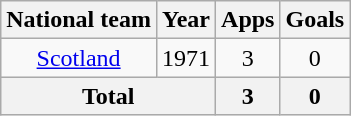<table class="wikitable" style="text-align:center">
<tr>
<th>National team</th>
<th>Year</th>
<th>Apps</th>
<th>Goals</th>
</tr>
<tr>
<td><a href='#'>Scotland</a></td>
<td>1971</td>
<td>3</td>
<td>0</td>
</tr>
<tr>
<th colspan="2">Total</th>
<th>3</th>
<th>0</th>
</tr>
</table>
